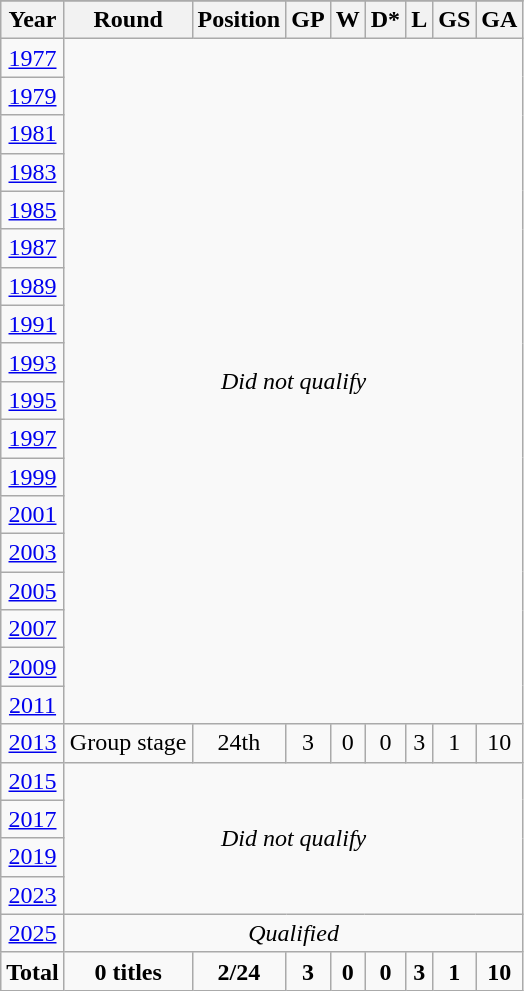<table class="wikitable" style="text-align: center;">
<tr>
</tr>
<tr>
<th>Year</th>
<th>Round</th>
<th>Position</th>
<th>GP</th>
<th>W</th>
<th>D*</th>
<th>L</th>
<th>GS</th>
<th>GA</th>
</tr>
<tr>
<td> <a href='#'>1977</a></td>
<td rowspan=18 colspan=8><em>Did not qualify</em></td>
</tr>
<tr>
<td> <a href='#'>1979</a></td>
</tr>
<tr>
<td> <a href='#'>1981</a></td>
</tr>
<tr>
<td> <a href='#'>1983</a></td>
</tr>
<tr>
<td> <a href='#'>1985</a></td>
</tr>
<tr>
<td> <a href='#'>1987</a></td>
</tr>
<tr>
<td> <a href='#'>1989</a></td>
</tr>
<tr>
<td> <a href='#'>1991</a></td>
</tr>
<tr>
<td> <a href='#'>1993</a></td>
</tr>
<tr>
<td> <a href='#'>1995</a></td>
</tr>
<tr>
<td> <a href='#'>1997</a></td>
</tr>
<tr>
<td> <a href='#'>1999</a></td>
</tr>
<tr>
<td> <a href='#'>2001</a></td>
</tr>
<tr>
<td> <a href='#'>2003</a></td>
</tr>
<tr>
<td> <a href='#'>2005</a></td>
</tr>
<tr>
<td> <a href='#'>2007</a></td>
</tr>
<tr>
<td> <a href='#'>2009</a></td>
</tr>
<tr>
<td> <a href='#'>2011</a></td>
</tr>
<tr>
<td> <a href='#'>2013</a></td>
<td>Group stage</td>
<td>24th</td>
<td>3</td>
<td>0</td>
<td>0</td>
<td>3</td>
<td>1</td>
<td>10</td>
</tr>
<tr>
<td> <a href='#'>2015</a></td>
<td rowspan=4 colspan=8><em>Did not qualify</em></td>
</tr>
<tr>
<td> <a href='#'>2017</a></td>
</tr>
<tr>
<td> <a href='#'>2019</a></td>
</tr>
<tr>
<td> <a href='#'>2023</a></td>
</tr>
<tr>
<td> <a href='#'>2025</a></td>
<td colspan=8><em>Qualified</em></td>
</tr>
<tr>
<td><strong>Total</strong></td>
<td><strong>0 titles</strong></td>
<td><strong>2/24</strong></td>
<td><strong>3</strong></td>
<td><strong>0</strong></td>
<td><strong>0</strong></td>
<td><strong>3</strong></td>
<td><strong>1</strong></td>
<td><strong>10</strong></td>
</tr>
</table>
